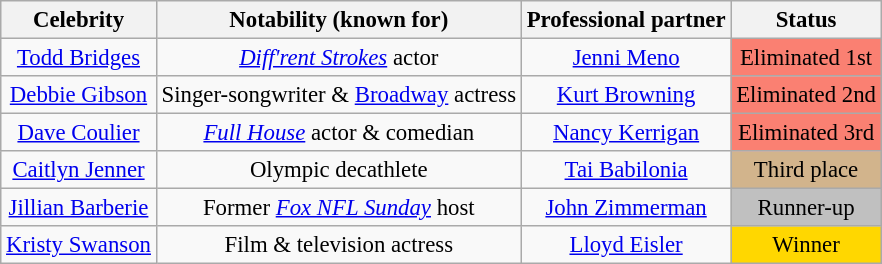<table class="wikitable sortable"  style="margin: auto; text-align:center; font-size:95%;">
<tr>
<th>Celebrity</th>
<th>Notability (known for)</th>
<th>Professional partner</th>
<th>Status</th>
</tr>
<tr>
<td><a href='#'>Todd Bridges</a></td>
<td><em><a href='#'>Diff'rent Strokes</a></em> actor</td>
<td><a href='#'>Jenni Meno</a></td>
<td bgcolor="salmon">Eliminated 1st</td>
</tr>
<tr>
<td><a href='#'>Debbie Gibson</a></td>
<td>Singer-songwriter & <a href='#'>Broadway</a> actress</td>
<td><a href='#'>Kurt Browning</a></td>
<td bgcolor=salmon>Eliminated 2nd</td>
</tr>
<tr>
<td><a href='#'>Dave Coulier</a></td>
<td><em><a href='#'>Full House</a></em> actor & comedian</td>
<td><a href='#'>Nancy Kerrigan</a></td>
<td bgcolor=salmon>Eliminated 3rd</td>
</tr>
<tr>
<td><a href='#'>Caitlyn Jenner</a></td>
<td>Olympic decathlete</td>
<td><a href='#'>Tai Babilonia</a></td>
<td bgcolor=tan>Third place</td>
</tr>
<tr>
<td><a href='#'>Jillian Barberie</a></td>
<td>Former <em><a href='#'>Fox NFL Sunday</a></em> host</td>
<td><a href='#'>John Zimmerman</a></td>
<td bgcolor="silver">Runner-up</td>
</tr>
<tr>
<td><a href='#'>Kristy Swanson</a></td>
<td>Film & television actress</td>
<td><a href='#'>Lloyd Eisler</a></td>
<td bgcolor=gold>Winner</td>
</tr>
</table>
